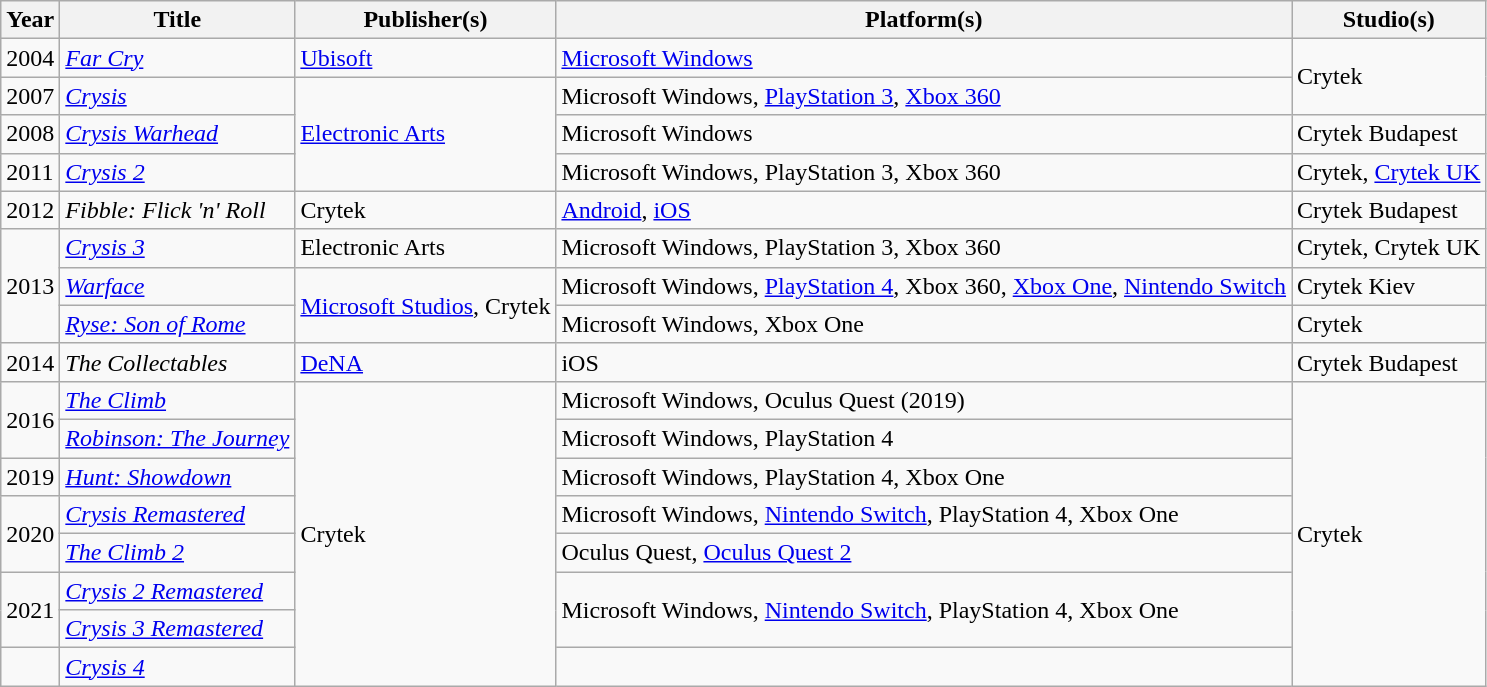<table class="wikitable sortable mw-collapsible">
<tr>
<th>Year</th>
<th>Title</th>
<th>Publisher(s)</th>
<th>Platform(s)</th>
<th>Studio(s)</th>
</tr>
<tr>
<td>2004</td>
<td><em><a href='#'>Far Cry</a></em></td>
<td><a href='#'>Ubisoft</a></td>
<td><a href='#'>Microsoft Windows</a></td>
<td rowspan="2">Crytek</td>
</tr>
<tr>
<td>2007</td>
<td><em><a href='#'>Crysis</a></em></td>
<td rowspan="3"><a href='#'>Electronic Arts</a></td>
<td>Microsoft Windows, <a href='#'>PlayStation 3</a>, <a href='#'>Xbox 360</a></td>
</tr>
<tr>
<td>2008</td>
<td><em><a href='#'>Crysis Warhead</a></em></td>
<td>Microsoft Windows</td>
<td>Crytek Budapest</td>
</tr>
<tr>
<td>2011</td>
<td><em><a href='#'>Crysis 2</a></em></td>
<td>Microsoft Windows, PlayStation 3, Xbox 360</td>
<td>Crytek, <a href='#'>Crytek UK</a></td>
</tr>
<tr>
<td>2012</td>
<td><em>Fibble: Flick 'n' Roll</em></td>
<td>Crytek</td>
<td><a href='#'>Android</a>, <a href='#'>iOS</a></td>
<td>Crytek Budapest</td>
</tr>
<tr>
<td rowspan="3">2013</td>
<td><em><a href='#'>Crysis 3</a></em></td>
<td>Electronic Arts</td>
<td>Microsoft Windows, PlayStation 3, Xbox 360</td>
<td>Crytek, Crytek UK</td>
</tr>
<tr>
<td><em><a href='#'>Warface</a></em></td>
<td rowspan="2"><a href='#'>Microsoft Studios</a>, Crytek</td>
<td>Microsoft Windows, <a href='#'>PlayStation 4</a>, Xbox 360, <a href='#'>Xbox One</a>, <a href='#'>Nintendo Switch</a></td>
<td>Crytek Kiev</td>
</tr>
<tr>
<td><em><a href='#'>Ryse: Son of Rome</a></em></td>
<td>Microsoft Windows, Xbox One</td>
<td>Crytek</td>
</tr>
<tr>
<td>2014</td>
<td><em>The Collectables</em></td>
<td><a href='#'>DeNA</a></td>
<td>iOS</td>
<td>Crytek Budapest</td>
</tr>
<tr>
<td rowspan="2">2016</td>
<td><em><a href='#'>The Climb</a></em></td>
<td rowspan="8">Crytek</td>
<td>Microsoft Windows, Oculus Quest (2019)</td>
<td rowspan="8">Crytek</td>
</tr>
<tr>
<td><em><a href='#'>Robinson: The Journey</a></em></td>
<td>Microsoft Windows, PlayStation 4</td>
</tr>
<tr>
<td>2019</td>
<td><em><a href='#'>Hunt: Showdown</a></em></td>
<td>Microsoft Windows, PlayStation 4, Xbox One</td>
</tr>
<tr>
<td rowspan="2">2020</td>
<td><em><a href='#'>Crysis Remastered</a></em></td>
<td>Microsoft Windows, <a href='#'>Nintendo Switch</a>, PlayStation 4, Xbox One</td>
</tr>
<tr>
<td><em><a href='#'>The Climb 2</a></em></td>
<td>Oculus Quest, <a href='#'>Oculus Quest 2</a></td>
</tr>
<tr>
<td rowspan="2">2021</td>
<td><em><a href='#'>Crysis 2 Remastered</a></em></td>
<td rowspan="2">Microsoft Windows, <a href='#'>Nintendo Switch</a>, PlayStation 4, Xbox One</td>
</tr>
<tr>
<td><em><a href='#'>Crysis 3 Remastered</a></em></td>
</tr>
<tr>
<td></td>
<td><em><a href='#'>Crysis 4</a></em></td>
<td></td>
</tr>
</table>
